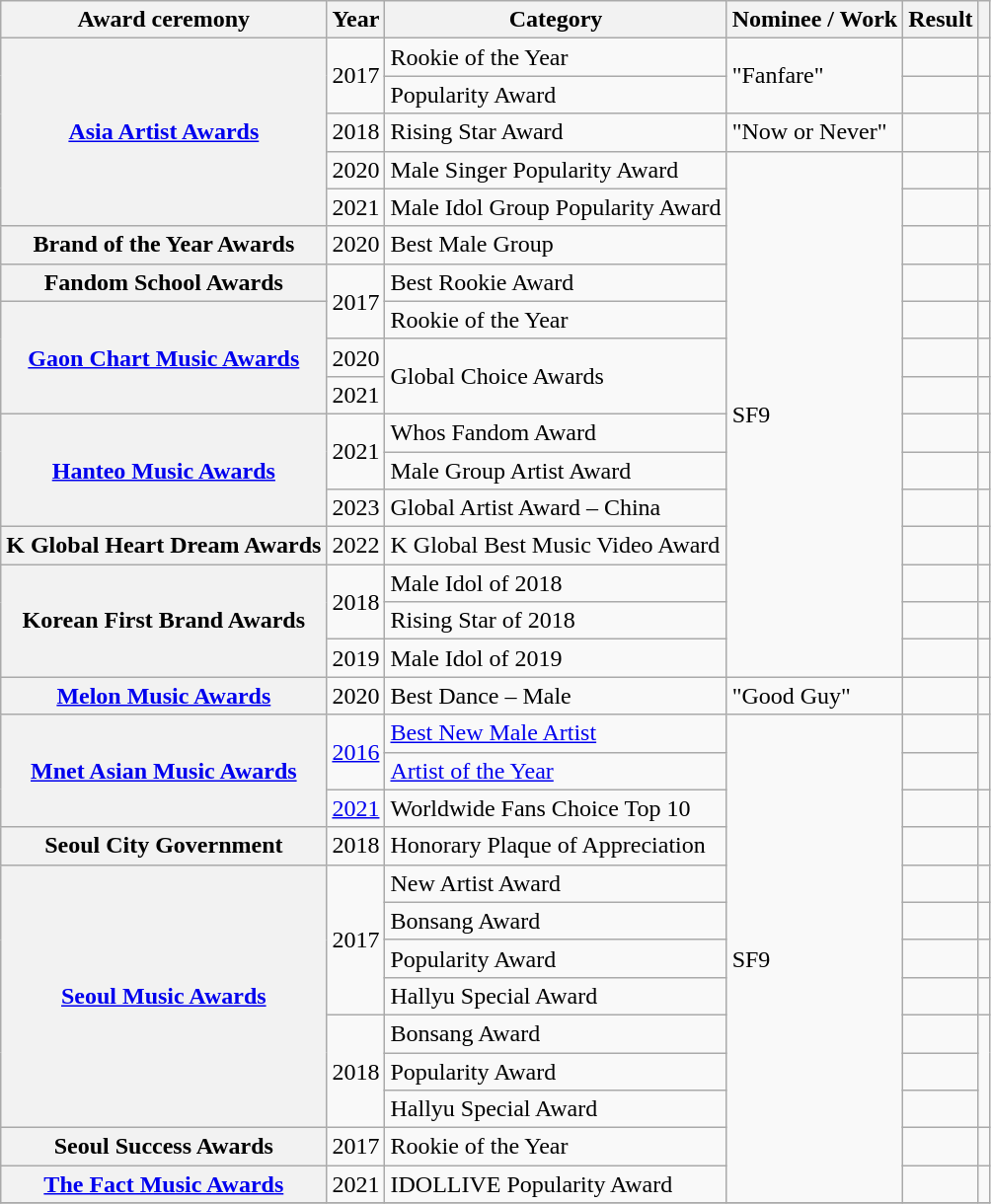<table class="wikitable plainrowheaders sortable">
<tr>
<th scope="col">Award ceremony</th>
<th scope="col">Year</th>
<th scope="col">Category</th>
<th scope="col">Nominee / Work</th>
<th scope="col">Result</th>
<th scope="col" class="unsortable"></th>
</tr>
<tr>
<th scope="row"  rowspan="5"><a href='#'>Asia Artist Awards</a></th>
<td rowspan="2">2017</td>
<td>Rookie of the Year</td>
<td rowspan="2">"Fanfare"</td>
<td></td>
<td></td>
</tr>
<tr>
<td>Popularity Award</td>
<td></td>
<td></td>
</tr>
<tr>
<td>2018</td>
<td>Rising Star Award</td>
<td>"Now or Never"</td>
<td></td>
<td style="text-align:center"></td>
</tr>
<tr>
<td>2020</td>
<td>Male Singer Popularity Award</td>
<td rowspan="14">SF9</td>
<td></td>
<td style="text-align:center"></td>
</tr>
<tr>
<td>2021</td>
<td>Male Idol Group Popularity Award</td>
<td></td>
<td style="text-align:center"></td>
</tr>
<tr>
<th scope="row">Brand of the Year Awards</th>
<td>2020</td>
<td Best Male Group>Best Male Group</td>
<td></td>
<td style="text-align:center"></td>
</tr>
<tr>
<th scope="row">Fandom School Awards</th>
<td rowspan="2">2017</td>
<td>Best Rookie Award</td>
<td></td>
<td></td>
</tr>
<tr>
<th scope="row"  rowspan="3"><a href='#'>Gaon Chart Music Awards</a></th>
<td>Rookie of the Year</td>
<td></td>
<td style="text-align:center"></td>
</tr>
<tr>
<td>2020</td>
<td rowspan="2">Global Choice Awards</td>
<td></td>
<td></td>
</tr>
<tr>
<td>2021</td>
<td></td>
<td></td>
</tr>
<tr>
<th scope="row"  rowspan="3"><a href='#'>Hanteo Music Awards</a></th>
<td rowspan="2">2021</td>
<td>Whos Fandom Award</td>
<td></td>
<td></td>
</tr>
<tr>
<td>Male Group Artist Award</td>
<td></td>
<td></td>
</tr>
<tr>
<td>2023</td>
<td>Global Artist Award – China</td>
<td></td>
<td></td>
</tr>
<tr>
<th scope="row">K Global Heart Dream Awards</th>
<td>2022</td>
<td>K Global Best Music Video Award</td>
<td></td>
<td></td>
</tr>
<tr>
<th scope="row" rowspan="3">Korean First Brand Awards</th>
<td rowspan="2">2018</td>
<td>Male Idol of 2018</td>
<td></td>
<td></td>
</tr>
<tr>
<td Rising Star of 2018>Rising Star of 2018</td>
<td></td>
<td style=text-align:center></td>
</tr>
<tr>
<td>2019</td>
<td Male Idol of 2019>Male Idol of 2019</td>
<td></td>
<td></td>
</tr>
<tr>
<th scope="row"  rowspan="1"><a href='#'>Melon Music Awards</a></th>
<td>2020</td>
<td>Best Dance – Male</td>
<td>"Good Guy"</td>
<td></td>
<td style="text-align:center"></td>
</tr>
<tr>
<th scope="row"  rowspan="3"><a href='#'>Mnet Asian Music Awards</a></th>
<td rowspan="2"><a href='#'>2016</a></td>
<td><a href='#'>Best New Male Artist</a></td>
<td rowspan="13">SF9</td>
<td></td>
<td style="text-align:center"  rowspan="2"></td>
</tr>
<tr>
<td><a href='#'>Artist of the Year</a></td>
<td></td>
</tr>
<tr>
<td><a href='#'>2021</a></td>
<td>Worldwide Fans Choice Top 10</td>
<td></td>
<td style="text-align:center"></td>
</tr>
<tr>
<th scope="row">Seoul City Government <I•SEOUL•U></th>
<td>2018</td>
<td>Honorary Plaque of Appreciation</td>
<td></td>
<td></td>
</tr>
<tr>
<th scope="row"  rowspan="7"><a href='#'>Seoul Music Awards</a></th>
<td rowspan="4">2017</td>
<td>New Artist Award</td>
<td></td>
<td></td>
</tr>
<tr>
<td>Bonsang Award</td>
<td></td>
<td></td>
</tr>
<tr>
<td>Popularity Award</td>
<td></td>
<td></td>
</tr>
<tr>
<td>Hallyu Special Award</td>
<td></td>
<td></td>
</tr>
<tr>
<td rowspan="3">2018</td>
<td>Bonsang Award</td>
<td></td>
<td style="text-align:center" rowspan="3"></td>
</tr>
<tr>
<td>Popularity Award</td>
<td></td>
</tr>
<tr>
<td>Hallyu Special Award</td>
<td></td>
</tr>
<tr>
<th scope="row">Seoul Success Awards</th>
<td>2017</td>
<td>Rookie of the Year</td>
<td></td>
<td></td>
</tr>
<tr>
<th scope="row"><a href='#'>The Fact Music Awards</a></th>
<td>2021</td>
<td>IDOLLIVE Popularity Award</td>
<td></td>
<td></td>
</tr>
<tr>
</tr>
</table>
